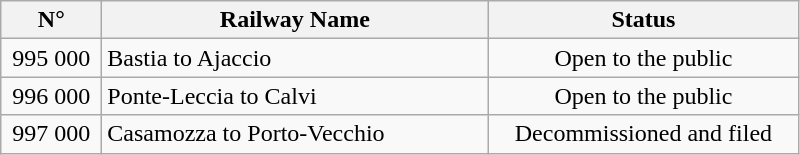<table class="wikitable alternance">
<tr>
<th width="60px">N°</th>
<th width="250px">Railway Name</th>
<th width="200px">Status</th>
</tr>
<tr>
<td align="center">995 000</td>
<td>Bastia to Ajaccio</td>
<td align="center">Open to the public</td>
</tr>
<tr>
<td align="center">996 000</td>
<td>Ponte-Leccia to Calvi</td>
<td align="center">Open to the public</td>
</tr>
<tr>
<td align="center">997 000</td>
<td>Casamozza to Porto-Vecchio</td>
<td align="center">Decommissioned and filed</td>
</tr>
</table>
